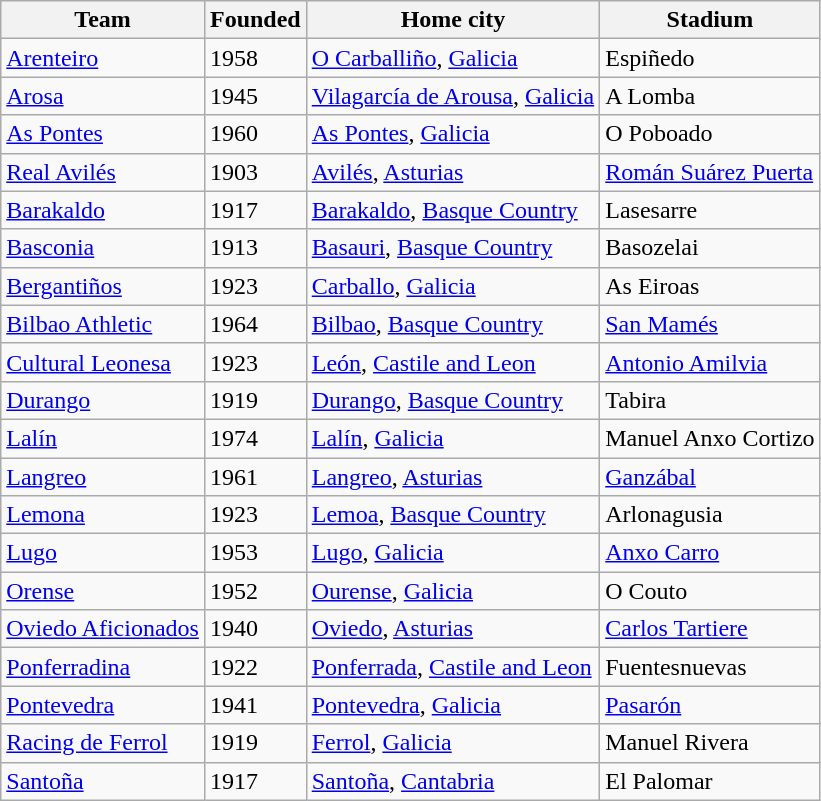<table class="wikitable sortable">
<tr>
<th>Team</th>
<th>Founded</th>
<th>Home city</th>
<th>Stadium</th>
</tr>
<tr>
<td><a href='#'>Arenteiro</a></td>
<td>1958</td>
<td><a href='#'>O Carballiño</a>, <a href='#'>Galicia</a></td>
<td>Espiñedo</td>
</tr>
<tr>
<td><a href='#'>Arosa</a></td>
<td>1945</td>
<td><a href='#'>Vilagarcía de Arousa</a>, <a href='#'>Galicia</a></td>
<td>A Lomba</td>
</tr>
<tr>
<td><a href='#'>As Pontes</a></td>
<td>1960</td>
<td><a href='#'>As Pontes</a>, <a href='#'>Galicia</a></td>
<td>O Poboado</td>
</tr>
<tr>
<td><a href='#'>Real Avilés</a></td>
<td>1903</td>
<td><a href='#'>Avilés</a>, <a href='#'>Asturias</a></td>
<td><a href='#'>Román Suárez Puerta</a></td>
</tr>
<tr>
<td><a href='#'>Barakaldo</a></td>
<td>1917</td>
<td><a href='#'>Barakaldo</a>, <a href='#'>Basque Country</a></td>
<td>Lasesarre</td>
</tr>
<tr>
<td><a href='#'>Basconia</a></td>
<td>1913</td>
<td><a href='#'>Basauri</a>, <a href='#'>Basque Country</a></td>
<td>Basozelai</td>
</tr>
<tr>
<td><a href='#'>Bergantiños</a></td>
<td>1923</td>
<td><a href='#'>Carballo</a>, <a href='#'>Galicia</a></td>
<td>As Eiroas</td>
</tr>
<tr>
<td><a href='#'>Bilbao Athletic</a></td>
<td>1964</td>
<td><a href='#'>Bilbao</a>, <a href='#'>Basque Country</a></td>
<td><a href='#'>San Mamés</a></td>
</tr>
<tr>
<td><a href='#'>Cultural Leonesa</a></td>
<td>1923</td>
<td><a href='#'>León</a>, <a href='#'>Castile and Leon</a></td>
<td><a href='#'>Antonio Amilvia</a></td>
</tr>
<tr>
<td><a href='#'>Durango</a></td>
<td>1919</td>
<td><a href='#'>Durango</a>, <a href='#'>Basque Country</a></td>
<td>Tabira</td>
</tr>
<tr>
<td><a href='#'>Lalín</a></td>
<td>1974</td>
<td><a href='#'>Lalín</a>, <a href='#'>Galicia</a></td>
<td>Manuel Anxo Cortizo</td>
</tr>
<tr>
<td><a href='#'>Langreo</a></td>
<td>1961</td>
<td><a href='#'>Langreo</a>, <a href='#'>Asturias</a></td>
<td><a href='#'>Ganzábal</a></td>
</tr>
<tr>
<td><a href='#'>Lemona</a></td>
<td>1923</td>
<td><a href='#'>Lemoa</a>, <a href='#'>Basque Country</a></td>
<td>Arlonagusia</td>
</tr>
<tr>
<td><a href='#'>Lugo</a></td>
<td>1953</td>
<td><a href='#'>Lugo</a>, <a href='#'>Galicia</a></td>
<td><a href='#'>Anxo Carro</a></td>
</tr>
<tr>
<td><a href='#'>Orense</a></td>
<td>1952</td>
<td><a href='#'>Ourense</a>, <a href='#'>Galicia</a></td>
<td>O Couto</td>
</tr>
<tr>
<td><a href='#'>Oviedo Aficionados</a></td>
<td>1940</td>
<td><a href='#'>Oviedo</a>, <a href='#'>Asturias</a></td>
<td><a href='#'>Carlos Tartiere</a></td>
</tr>
<tr>
<td><a href='#'>Ponferradina</a></td>
<td>1922</td>
<td><a href='#'>Ponferrada</a>, <a href='#'>Castile and Leon</a></td>
<td>Fuentesnuevas</td>
</tr>
<tr>
<td><a href='#'>Pontevedra</a></td>
<td>1941</td>
<td><a href='#'>Pontevedra</a>, <a href='#'>Galicia</a></td>
<td><a href='#'>Pasarón</a></td>
</tr>
<tr>
<td><a href='#'>Racing de Ferrol</a></td>
<td>1919</td>
<td><a href='#'>Ferrol</a>, <a href='#'>Galicia</a></td>
<td>Manuel Rivera</td>
</tr>
<tr>
<td><a href='#'>Santoña</a></td>
<td>1917</td>
<td><a href='#'>Santoña</a>, <a href='#'>Cantabria</a></td>
<td>El Palomar</td>
</tr>
</table>
